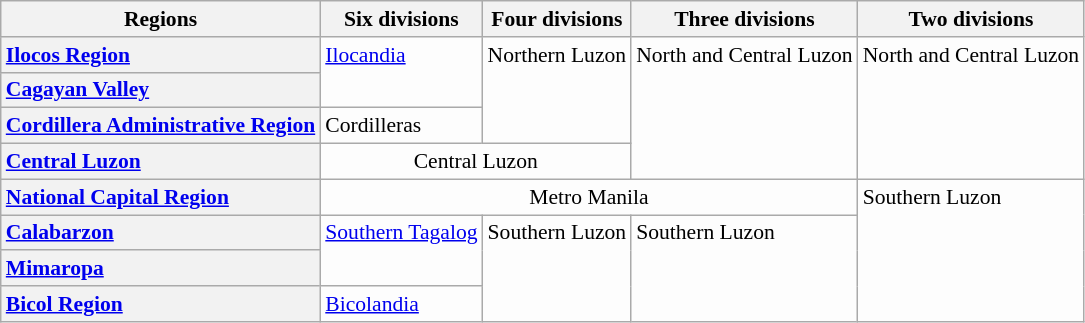<table class="wikitable" style="font-size:90%;background-color:#FDFDFD;">
<tr>
<th scope="col">Regions</th>
<th scope="col">Six divisions</th>
<th scope="col">Four divisions</th>
<th scope="col">Three divisions</th>
<th scope="col">Two divisions</th>
</tr>
<tr style="vertical-align:top;">
<th scope="row" style="text-align:left;"><a href='#'>Ilocos Region</a></th>
<td rowspan=2><a href='#'>Ilocandia</a></td>
<td rowspan=3>Northern Luzon</td>
<td rowspan=4>North and Central Luzon</td>
<td rowspan=4>North and Central Luzon</td>
</tr>
<tr style="vertical-align:top;">
<th scope="row" style="text-align:left;"><a href='#'>Cagayan Valley</a></th>
</tr>
<tr style="vertical-align:top;">
<th scope="row" style="text-align:left;"><a href='#'>Cordillera Administrative Region</a></th>
<td>Cordilleras</td>
</tr>
<tr style="vertical-align:top;">
<th scope="row" style="text-align:left;"><a href='#'>Central Luzon</a></th>
<td colspan=2 style="text-align:center;">Central Luzon</td>
</tr>
<tr style="vertical-align:top;">
<th scope="row" style="text-align:left;"><a href='#'>National Capital Region</a></th>
<td colspan=3 style="text-align:center;">Metro Manila</td>
<td rowspan=4>Southern Luzon</td>
</tr>
<tr style="vertical-align:top;">
<th scope="row" style="text-align:left;"><a href='#'>Calabarzon</a></th>
<td rowspan=2><a href='#'>Southern Tagalog</a></td>
<td rowspan=3>Southern Luzon</td>
<td rowspan=3>Southern Luzon</td>
</tr>
<tr style="vertical-align:top;">
<th scope="row" style="text-align:left;"><a href='#'>Mimaropa</a></th>
</tr>
<tr style="vertical-align:top;">
<th scope="row" style="text-align:left;"><a href='#'>Bicol Region</a></th>
<td><a href='#'>Bicolandia</a></td>
</tr>
</table>
